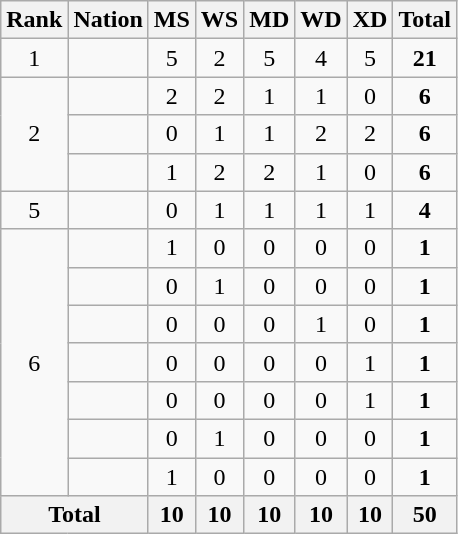<table class="wikitable" style="text-align:center">
<tr>
<th width="20">Rank</th>
<th>Nation</th>
<th width="20">MS</th>
<th width="20">WS</th>
<th width="20">MD</th>
<th width="20">WD</th>
<th width="20">XD</th>
<th>Total</th>
</tr>
<tr>
<td>1</td>
<td align=left><strong></strong></td>
<td>5</td>
<td>2</td>
<td>5</td>
<td>4</td>
<td>5</td>
<td><strong>21</strong></td>
</tr>
<tr>
<td rowspan="3">2</td>
<td align=left></td>
<td>2</td>
<td>2</td>
<td>1</td>
<td>1</td>
<td>0</td>
<td><strong>6</strong></td>
</tr>
<tr>
<td align=left></td>
<td>0</td>
<td>1</td>
<td>1</td>
<td>2</td>
<td>2</td>
<td><strong>6</strong></td>
</tr>
<tr>
<td align=left></td>
<td>1</td>
<td>2</td>
<td>2</td>
<td>1</td>
<td>0</td>
<td><strong>6</strong></td>
</tr>
<tr>
<td>5</td>
<td align=left></td>
<td>0</td>
<td>1</td>
<td>1</td>
<td>1</td>
<td>1</td>
<td><strong>4</strong></td>
</tr>
<tr>
<td rowspan="7">6</td>
<td align=left></td>
<td>1</td>
<td>0</td>
<td>0</td>
<td>0</td>
<td>0</td>
<td><strong>1</strong></td>
</tr>
<tr>
<td align=left></td>
<td>0</td>
<td>1</td>
<td>0</td>
<td>0</td>
<td>0</td>
<td><strong>1</strong></td>
</tr>
<tr>
<td align=left></td>
<td>0</td>
<td>0</td>
<td>0</td>
<td>1</td>
<td>0</td>
<td><strong>1</strong></td>
</tr>
<tr>
<td align=left></td>
<td>0</td>
<td>0</td>
<td>0</td>
<td>0</td>
<td>1</td>
<td><strong>1</strong></td>
</tr>
<tr>
<td align=left></td>
<td>0</td>
<td>0</td>
<td>0</td>
<td>0</td>
<td>1</td>
<td><strong>1</strong></td>
</tr>
<tr>
<td align=left></td>
<td>0</td>
<td>1</td>
<td>0</td>
<td>0</td>
<td>0</td>
<td><strong>1</strong></td>
</tr>
<tr>
<td align=left></td>
<td>1</td>
<td>0</td>
<td>0</td>
<td>0</td>
<td>0</td>
<td><strong>1</strong></td>
</tr>
<tr>
<th colspan="2" align=left>Total</th>
<th>10</th>
<th>10</th>
<th>10</th>
<th>10</th>
<th>10</th>
<th>50</th>
</tr>
</table>
